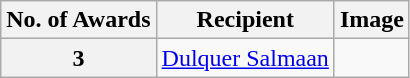<table class="wikitable">
<tr>
<th>No. of Awards</th>
<th>Recipient</th>
<th>Image</th>
</tr>
<tr>
<th>3</th>
<td><a href='#'>Dulquer Salmaan</a></td>
<td></td>
</tr>
</table>
